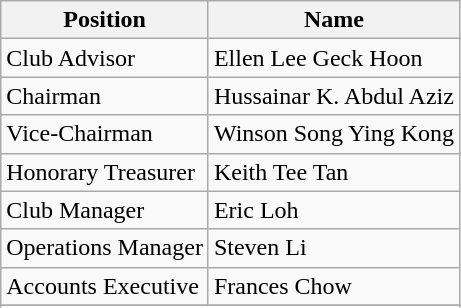<table class="wikitable">
<tr>
<th>Position</th>
<th>Name</th>
</tr>
<tr>
<td>Club Advisor</td>
<td> Ellen Lee Geck Hoon</td>
</tr>
<tr>
<td>Chairman</td>
<td> Hussainar K. Abdul Aziz</td>
</tr>
<tr>
<td>Vice-Chairman</td>
<td> Winson Song Ying Kong</td>
</tr>
<tr>
<td>Honorary Treasurer</td>
<td> Keith Tee Tan</td>
</tr>
<tr>
<td>Club Manager</td>
<td> Eric Loh</td>
</tr>
<tr>
<td>Operations Manager</td>
<td> Steven Li</td>
</tr>
<tr>
<td>Accounts Executive</td>
<td> Frances Chow</td>
</tr>
<tr>
</tr>
<tr>
</tr>
</table>
